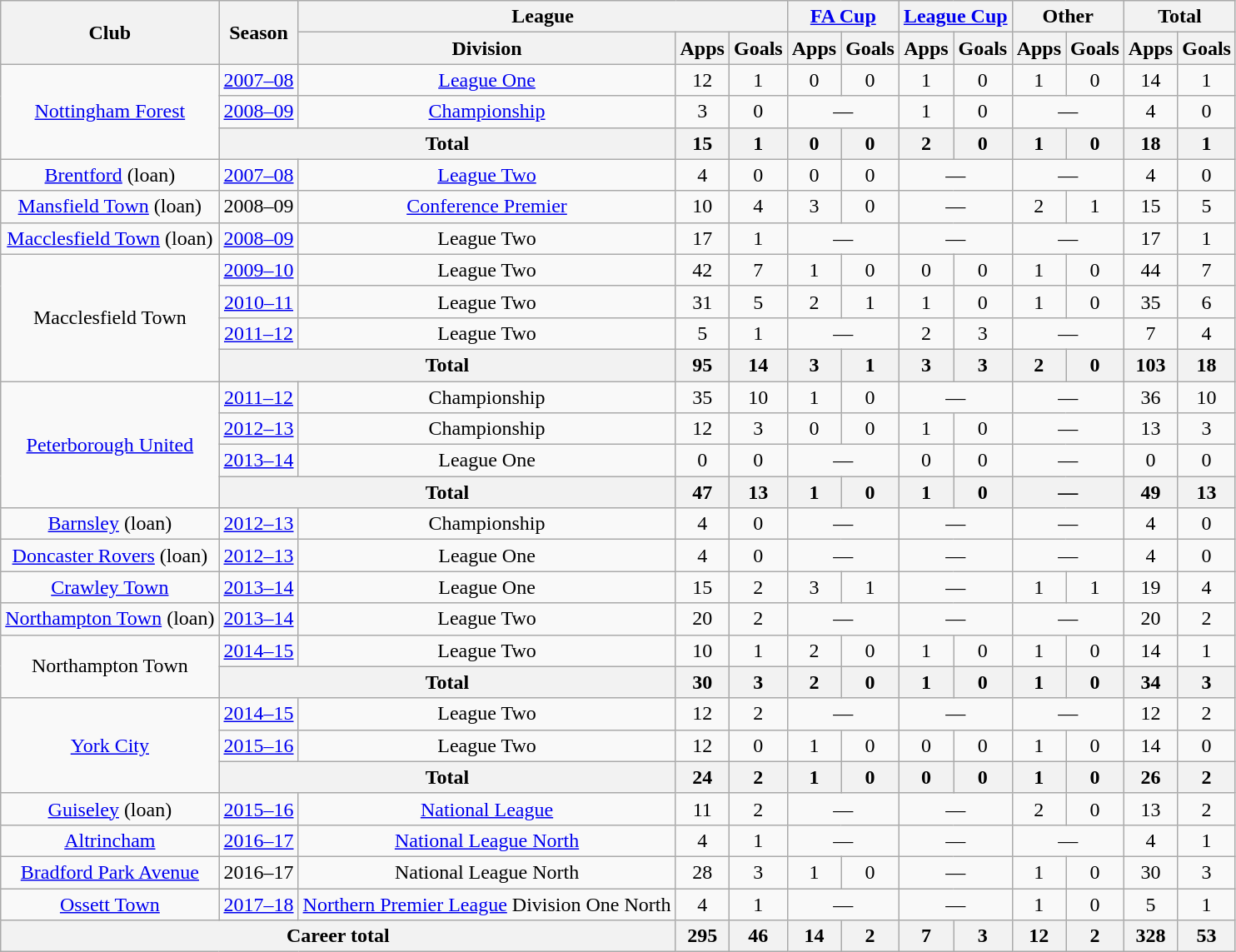<table class=wikitable style="text-align: center;">
<tr>
<th rowspan=2>Club</th>
<th rowspan=2>Season</th>
<th colspan=3>League</th>
<th colspan=2><a href='#'>FA Cup</a></th>
<th colspan=2><a href='#'>League Cup</a></th>
<th colspan=2>Other</th>
<th colspan=2>Total</th>
</tr>
<tr>
<th>Division</th>
<th>Apps</th>
<th>Goals</th>
<th>Apps</th>
<th>Goals</th>
<th>Apps</th>
<th>Goals</th>
<th>Apps</th>
<th>Goals</th>
<th>Apps</th>
<th>Goals</th>
</tr>
<tr>
<td rowspan=3><a href='#'>Nottingham Forest</a></td>
<td><a href='#'>2007–08</a></td>
<td><a href='#'>League One</a></td>
<td>12</td>
<td>1</td>
<td>0</td>
<td>0</td>
<td>1</td>
<td>0</td>
<td>1</td>
<td>0</td>
<td>14</td>
<td>1</td>
</tr>
<tr>
<td><a href='#'>2008–09</a></td>
<td><a href='#'>Championship</a></td>
<td>3</td>
<td>0</td>
<td colspan=2>—</td>
<td>1</td>
<td>0</td>
<td colspan=2>—</td>
<td>4</td>
<td>0</td>
</tr>
<tr>
<th colspan=2>Total</th>
<th>15</th>
<th>1</th>
<th>0</th>
<th>0</th>
<th>2</th>
<th>0</th>
<th>1</th>
<th>0</th>
<th>18</th>
<th>1</th>
</tr>
<tr>
<td><a href='#'>Brentford</a> (loan)</td>
<td><a href='#'>2007–08</a></td>
<td><a href='#'>League Two</a></td>
<td>4</td>
<td>0</td>
<td>0</td>
<td>0</td>
<td colspan=2>—</td>
<td colspan=2>—</td>
<td>4</td>
<td>0</td>
</tr>
<tr>
<td><a href='#'>Mansfield Town</a> (loan)</td>
<td>2008–09</td>
<td><a href='#'>Conference Premier</a></td>
<td>10</td>
<td>4</td>
<td>3</td>
<td>0</td>
<td colspan=2>—</td>
<td>2</td>
<td>1</td>
<td>15</td>
<td>5</td>
</tr>
<tr>
<td><a href='#'>Macclesfield Town</a> (loan)</td>
<td><a href='#'>2008–09</a></td>
<td>League Two</td>
<td>17</td>
<td>1</td>
<td colspan=2>—</td>
<td colspan=2>—</td>
<td colspan=2>—</td>
<td>17</td>
<td>1</td>
</tr>
<tr>
<td rowspan=4>Macclesfield Town</td>
<td><a href='#'>2009–10</a></td>
<td>League Two</td>
<td>42</td>
<td>7</td>
<td>1</td>
<td>0</td>
<td>0</td>
<td>0</td>
<td>1</td>
<td>0</td>
<td>44</td>
<td>7</td>
</tr>
<tr>
<td><a href='#'>2010–11</a></td>
<td>League Two</td>
<td>31</td>
<td>5</td>
<td>2</td>
<td>1</td>
<td>1</td>
<td>0</td>
<td>1</td>
<td>0</td>
<td>35</td>
<td>6</td>
</tr>
<tr>
<td><a href='#'>2011–12</a></td>
<td>League Two</td>
<td>5</td>
<td>1</td>
<td colspan=2>—</td>
<td>2</td>
<td>3</td>
<td colspan=2>—</td>
<td>7</td>
<td>4</td>
</tr>
<tr>
<th colspan=2>Total</th>
<th>95</th>
<th>14</th>
<th>3</th>
<th>1</th>
<th>3</th>
<th>3</th>
<th>2</th>
<th>0</th>
<th>103</th>
<th>18</th>
</tr>
<tr>
<td rowspan=4><a href='#'>Peterborough United</a></td>
<td><a href='#'>2011–12</a></td>
<td>Championship</td>
<td>35</td>
<td>10</td>
<td>1</td>
<td>0</td>
<td colspan=2>—</td>
<td colspan=2>—</td>
<td>36</td>
<td>10</td>
</tr>
<tr>
<td><a href='#'>2012–13</a></td>
<td>Championship</td>
<td>12</td>
<td>3</td>
<td>0</td>
<td>0</td>
<td>1</td>
<td>0</td>
<td colspan=2>—</td>
<td>13</td>
<td>3</td>
</tr>
<tr>
<td><a href='#'>2013–14</a></td>
<td>League One</td>
<td>0</td>
<td>0</td>
<td colspan=2>—</td>
<td>0</td>
<td>0</td>
<td colspan=2>—</td>
<td>0</td>
<td>0</td>
</tr>
<tr>
<th colspan=2>Total</th>
<th>47</th>
<th>13</th>
<th>1</th>
<th>0</th>
<th>1</th>
<th>0</th>
<th colspan=2>—</th>
<th>49</th>
<th>13</th>
</tr>
<tr>
<td><a href='#'>Barnsley</a> (loan)</td>
<td><a href='#'>2012–13</a></td>
<td>Championship</td>
<td>4</td>
<td>0</td>
<td colspan=2>—</td>
<td colspan=2>—</td>
<td colspan=2>—</td>
<td>4</td>
<td>0</td>
</tr>
<tr>
<td><a href='#'>Doncaster Rovers</a> (loan)</td>
<td><a href='#'>2012–13</a></td>
<td>League One</td>
<td>4</td>
<td>0</td>
<td colspan=2>—</td>
<td colspan=2>—</td>
<td colspan=2>—</td>
<td>4</td>
<td>0</td>
</tr>
<tr>
<td><a href='#'>Crawley Town</a></td>
<td><a href='#'>2013–14</a></td>
<td>League One</td>
<td>15</td>
<td>2</td>
<td>3</td>
<td>1</td>
<td colspan=2>—</td>
<td>1</td>
<td>1</td>
<td>19</td>
<td>4</td>
</tr>
<tr>
<td><a href='#'>Northampton Town</a> (loan)</td>
<td><a href='#'>2013–14</a></td>
<td>League Two</td>
<td>20</td>
<td>2</td>
<td colspan=2>—</td>
<td colspan=2>—</td>
<td colspan=2>—</td>
<td>20</td>
<td>2</td>
</tr>
<tr>
<td rowspan=2>Northampton Town</td>
<td><a href='#'>2014–15</a></td>
<td>League Two</td>
<td>10</td>
<td>1</td>
<td>2</td>
<td>0</td>
<td>1</td>
<td>0</td>
<td>1</td>
<td>0</td>
<td>14</td>
<td>1</td>
</tr>
<tr>
<th colspan=2>Total</th>
<th>30</th>
<th>3</th>
<th>2</th>
<th>0</th>
<th>1</th>
<th>0</th>
<th>1</th>
<th>0</th>
<th>34</th>
<th>3</th>
</tr>
<tr>
<td rowspan=3><a href='#'>York City</a></td>
<td><a href='#'>2014–15</a></td>
<td>League Two</td>
<td>12</td>
<td>2</td>
<td colspan=2>—</td>
<td colspan=2>—</td>
<td colspan=2>—</td>
<td>12</td>
<td>2</td>
</tr>
<tr>
<td><a href='#'>2015–16</a></td>
<td>League Two</td>
<td>12</td>
<td>0</td>
<td>1</td>
<td>0</td>
<td>0</td>
<td>0</td>
<td>1</td>
<td>0</td>
<td>14</td>
<td>0</td>
</tr>
<tr>
<th colspan=2>Total</th>
<th>24</th>
<th>2</th>
<th>1</th>
<th>0</th>
<th>0</th>
<th>0</th>
<th>1</th>
<th>0</th>
<th>26</th>
<th>2</th>
</tr>
<tr>
<td><a href='#'>Guiseley</a> (loan)</td>
<td><a href='#'>2015–16</a></td>
<td><a href='#'>National League</a></td>
<td>11</td>
<td>2</td>
<td colspan=2>—</td>
<td colspan=2>—</td>
<td>2</td>
<td>0</td>
<td>13</td>
<td>2</td>
</tr>
<tr>
<td><a href='#'>Altrincham</a></td>
<td><a href='#'>2016–17</a></td>
<td><a href='#'>National League North</a></td>
<td>4</td>
<td>1</td>
<td colspan=2>—</td>
<td colspan=2>—</td>
<td colspan=2>—</td>
<td>4</td>
<td>1</td>
</tr>
<tr>
<td><a href='#'>Bradford Park Avenue</a></td>
<td>2016–17</td>
<td>National League North</td>
<td>28</td>
<td>3</td>
<td>1</td>
<td>0</td>
<td colspan=2>—</td>
<td>1</td>
<td>0</td>
<td>30</td>
<td>3</td>
</tr>
<tr>
<td><a href='#'>Ossett Town</a></td>
<td><a href='#'>2017–18</a></td>
<td><a href='#'>Northern Premier League</a> Division One North</td>
<td>4</td>
<td>1</td>
<td colspan=2>—</td>
<td colspan=2>—</td>
<td>1</td>
<td>0</td>
<td>5</td>
<td>1</td>
</tr>
<tr>
<th colspan=3>Career total</th>
<th>295</th>
<th>46</th>
<th>14</th>
<th>2</th>
<th>7</th>
<th>3</th>
<th>12</th>
<th>2</th>
<th>328</th>
<th>53</th>
</tr>
</table>
